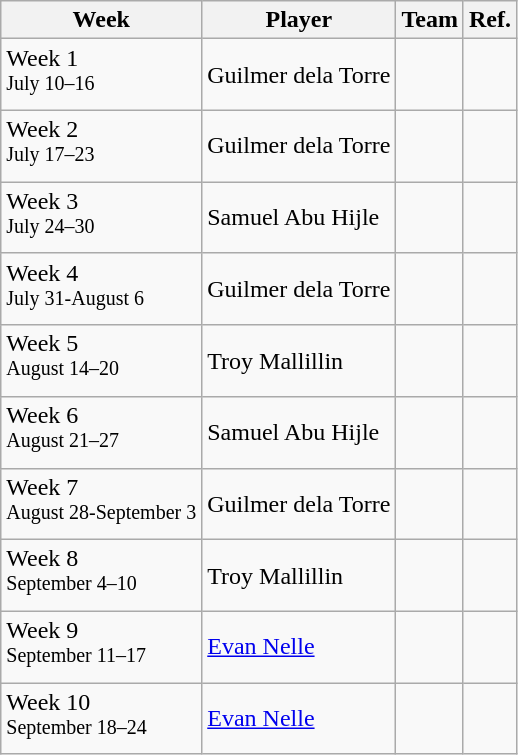<table class=wikitable>
<tr>
<th>Week</th>
<th>Player</th>
<th>Team</th>
<th>Ref.</th>
</tr>
<tr>
<td>Week 1<br><sup>July 10–16</sup></td>
<td> Guilmer dela Torre</td>
<td></td>
<td></td>
</tr>
<tr>
<td>Week 2<br><sup>July 17–23</sup></td>
<td> Guilmer dela Torre</td>
<td></td>
<td></td>
</tr>
<tr>
<td>Week 3<br><sup>July 24–30</sup></td>
<td> Samuel Abu Hijle</td>
<td></td>
<td></td>
</tr>
<tr>
<td>Week 4<br><sup>July 31-August 6</sup></td>
<td> Guilmer dela Torre</td>
<td></td>
<td></td>
</tr>
<tr>
<td>Week 5<br><sup>August 14–20</sup></td>
<td> Troy Mallillin</td>
<td></td>
<td></td>
</tr>
<tr>
<td>Week 6<br><sup>August 21–27</sup></td>
<td> Samuel Abu Hijle</td>
<td></td>
<td></td>
</tr>
<tr>
<td>Week 7<br><sup>August 28-September 3</sup></td>
<td> Guilmer dela Torre</td>
<td></td>
<td></td>
</tr>
<tr>
<td>Week 8<br><sup>September 4–10</sup></td>
<td> Troy Mallillin</td>
<td></td>
<td></td>
</tr>
<tr>
<td>Week 9<br><sup>September 11–17</sup></td>
<td> <a href='#'>Evan Nelle</a></td>
<td></td>
<td></td>
</tr>
<tr>
<td>Week 10<br><sup>September 18–24</sup></td>
<td> <a href='#'>Evan Nelle</a></td>
<td></td>
<td></td>
</tr>
</table>
